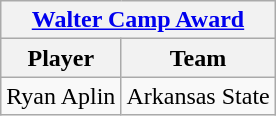<table class="wikitable" style="text-align: center;">
<tr>
<th colspan="2"><strong><a href='#'>Walter Camp Award</a></strong></th>
</tr>
<tr>
<th>Player</th>
<th>Team</th>
</tr>
<tr>
<td>Ryan Aplin</td>
<td>Arkansas State</td>
</tr>
</table>
